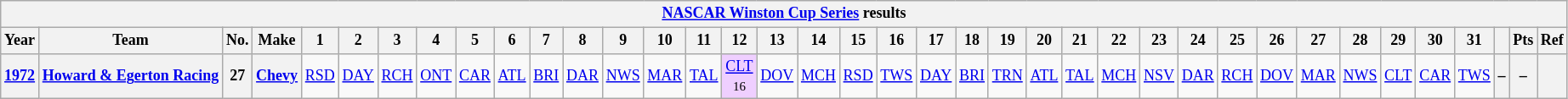<table class="wikitable" style="text-align:center; font-size:75%">
<tr>
<th colspan="43"><a href='#'>NASCAR Winston Cup Series</a> results</th>
</tr>
<tr>
<th>Year</th>
<th>Team</th>
<th>No.</th>
<th>Make</th>
<th>1</th>
<th>2</th>
<th>3</th>
<th>4</th>
<th>5</th>
<th>6</th>
<th>7</th>
<th>8</th>
<th>9</th>
<th>10</th>
<th>11</th>
<th>12</th>
<th>13</th>
<th>14</th>
<th>15</th>
<th>16</th>
<th>17</th>
<th>18</th>
<th>19</th>
<th>20</th>
<th>21</th>
<th>22</th>
<th>23</th>
<th>24</th>
<th>25</th>
<th>26</th>
<th>27</th>
<th>28</th>
<th>29</th>
<th>30</th>
<th>31</th>
<th></th>
<th>Pts</th>
<th>Ref</th>
</tr>
<tr>
<th><a href='#'>1972</a></th>
<th><a href='#'>Howard & Egerton Racing</a></th>
<th>27</th>
<th><a href='#'>Chevy</a></th>
<td><a href='#'>RSD</a></td>
<td><a href='#'>DAY</a></td>
<td><a href='#'>RCH</a></td>
<td><a href='#'>ONT</a></td>
<td><a href='#'>CAR</a></td>
<td><a href='#'>ATL</a></td>
<td><a href='#'>BRI</a></td>
<td><a href='#'>DAR</a></td>
<td><a href='#'>NWS</a></td>
<td><a href='#'>MAR</a></td>
<td><a href='#'>TAL</a></td>
<td style="background:#EFCFFF;"><a href='#'>CLT</a> <br><small>16</small></td>
<td><a href='#'>DOV</a></td>
<td><a href='#'>MCH</a></td>
<td><a href='#'>RSD</a></td>
<td><a href='#'>TWS</a></td>
<td><a href='#'>DAY</a></td>
<td><a href='#'>BRI</a></td>
<td><a href='#'>TRN</a></td>
<td><a href='#'>ATL</a></td>
<td><a href='#'>TAL</a></td>
<td><a href='#'>MCH</a></td>
<td><a href='#'>NSV</a></td>
<td><a href='#'>DAR</a></td>
<td><a href='#'>RCH</a></td>
<td><a href='#'>DOV</a></td>
<td><a href='#'>MAR</a></td>
<td><a href='#'>NWS</a></td>
<td><a href='#'>CLT</a></td>
<td><a href='#'>CAR</a></td>
<td><a href='#'>TWS</a></td>
<th>–</th>
<th>–</th>
<th></th>
</tr>
</table>
